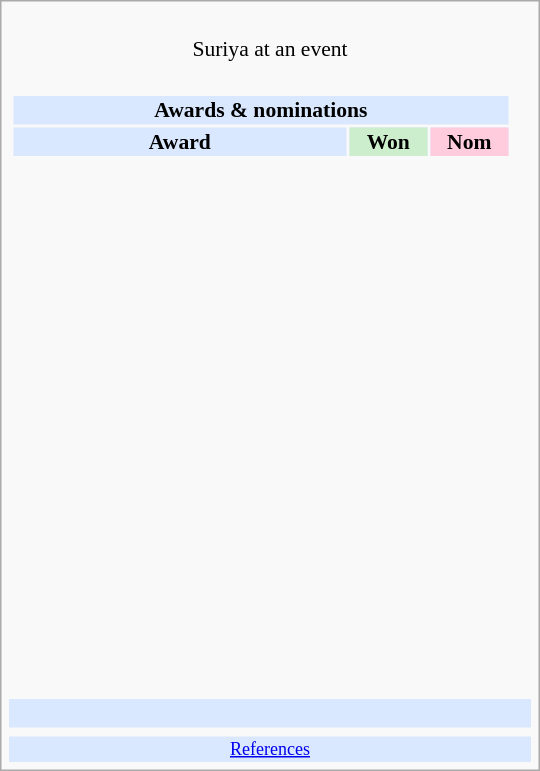<table class="infobox" style="width: 25em; text-align: left; font-size: 90%; vertical-align: middle;">
<tr>
<td colspan="3" style="text-align:center;"><br>Suriya at an event</td>
</tr>
<tr isaiaruvi award>
<td colspan=3><br><table class="collapsible collapsed" width=100%>
<tr>
<th colspan=3 style="background-color: #D9E8FF; text-align: center;">Awards & nominations</th>
<td></td>
</tr>
<tr bgcolor=#D9E8FF>
<td style="text-align:center;"><strong>Award</strong></td>
<td style="text-align:center; background: #cceecc; text-size:0.9em" width=50><strong>Won</strong></td>
<td style="text-align:center; background: #ffccdd; text-size:0.9em" width=50><strong>Nom</strong></td>
</tr>
<tr>
<td align="center"><br></td>
<td></td>
<td></td>
</tr>
<tr>
<td align="center"><br></td>
<td></td>
<td></td>
</tr>
<tr>
<td align="center"><br></td>
<td></td>
<td></td>
</tr>
<tr>
<td align="center"><br></td>
<td></td>
<td></td>
</tr>
<tr>
<td align="center"><br></td>
<td></td>
<td></td>
</tr>
<tr>
<td align="center"><br></td>
<td></td>
<td></td>
</tr>
<tr>
<td align="center"><br></td>
<td></td>
<td></td>
</tr>
<tr>
<td align="center"><br></td>
<td></td>
<td></td>
</tr>
<tr>
<td align="center"><br></td>
<td></td>
<td></td>
</tr>
<tr>
<td align="center"><br></td>
<td></td>
<td></td>
</tr>
<tr>
<td align="center"><br></td>
<td></td>
<td></td>
</tr>
<tr>
<td align="center"><br></td>
<td></td>
<td></td>
</tr>
<tr>
<td align="center"><br></td>
<td></td>
<td></td>
</tr>
<tr>
<td align="center"><br></td>
<td></td>
<td></td>
</tr>
<tr>
<td align="center"><br></td>
<td></td>
<td></td>
</tr>
<tr>
<td align="center"><br></td>
<td></td>
<td></td>
</tr>
<tr>
<td align="center"><br></td>
<td></td>
<td></td>
</tr>
</table>
</td>
</tr>
<tr style="background:#d9e8ff;">
<td style="text-align:center;" colspan="3"><br></td>
</tr>
<tr>
<td></td>
<td></td>
<td></td>
</tr>
<tr style="background:#d9e8ff;">
<td colspan="3" style="font-size: smaller; text-align:center;"><a href='#'>References</a></td>
</tr>
</table>
